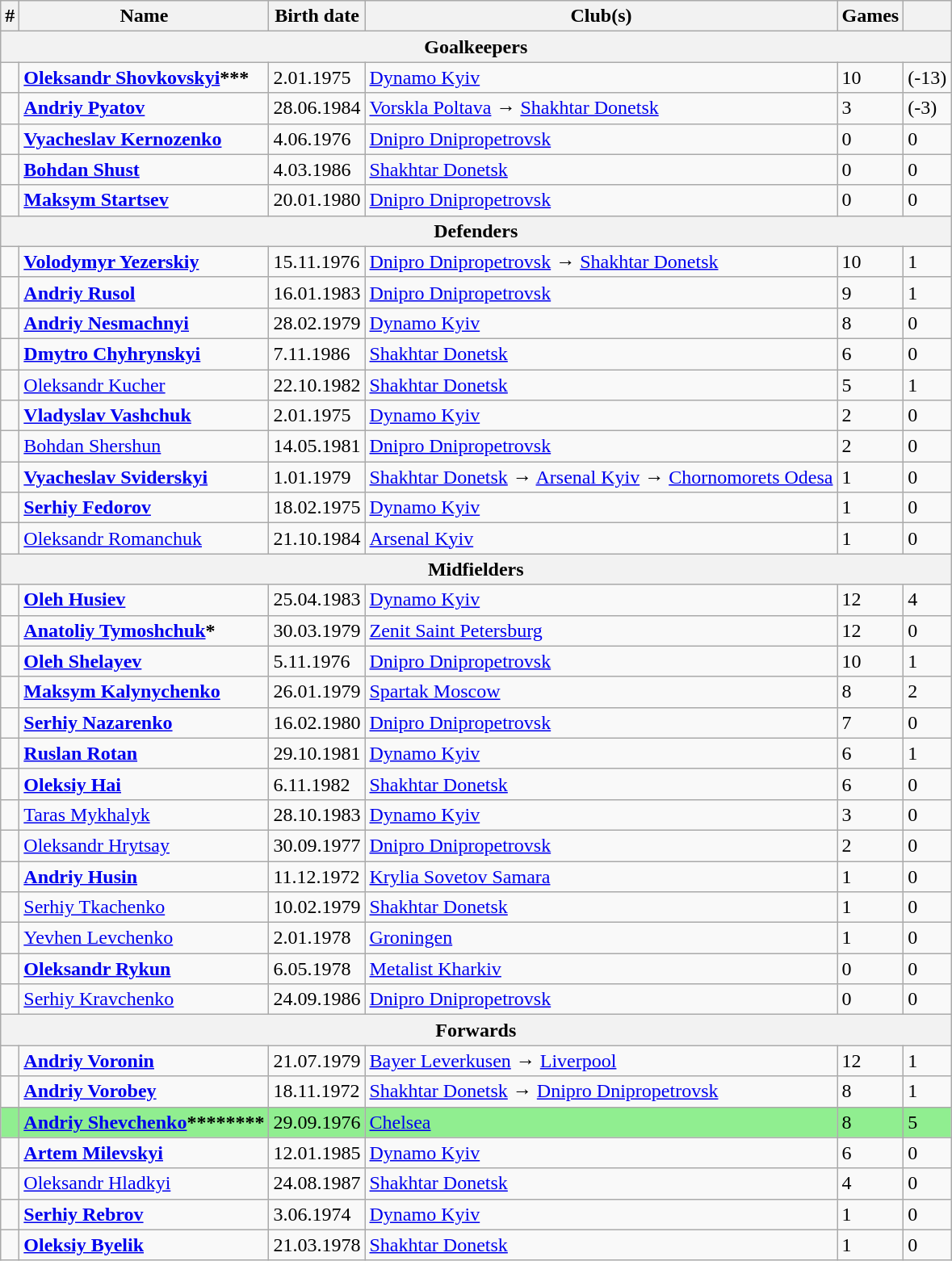<table class="wikitable">
<tr>
<th>#</th>
<th>Name</th>
<th>Birth date</th>
<th>Club(s)</th>
<th>Games</th>
<th></th>
</tr>
<tr>
<th colspan=6>Goalkeepers</th>
</tr>
<tr>
<td></td>
<td><strong><a href='#'>Oleksandr Shovkovskyi</a>***</strong></td>
<td>2.01.1975</td>
<td><a href='#'>Dynamo Kyiv</a></td>
<td>10</td>
<td>(-13)</td>
</tr>
<tr>
<td></td>
<td><strong><a href='#'>Andriy Pyatov</a></strong></td>
<td>28.06.1984</td>
<td><a href='#'>Vorskla Poltava</a> → <a href='#'>Shakhtar Donetsk</a></td>
<td>3</td>
<td>(-3)</td>
</tr>
<tr>
<td></td>
<td><strong><a href='#'>Vyacheslav Kernozenko</a></strong></td>
<td>4.06.1976</td>
<td><a href='#'>Dnipro Dnipropetrovsk</a></td>
<td>0</td>
<td>0</td>
</tr>
<tr>
<td></td>
<td><strong><a href='#'>Bohdan Shust</a></strong></td>
<td>4.03.1986</td>
<td><a href='#'>Shakhtar Donetsk</a></td>
<td>0</td>
<td>0</td>
</tr>
<tr>
<td></td>
<td><strong><a href='#'>Maksym Startsev</a></strong></td>
<td>20.01.1980</td>
<td><a href='#'>Dnipro Dnipropetrovsk</a></td>
<td>0</td>
<td>0</td>
</tr>
<tr>
<th colspan=6>Defenders</th>
</tr>
<tr>
<td></td>
<td><strong><a href='#'>Volodymyr Yezerskiy</a></strong></td>
<td>15.11.1976</td>
<td><a href='#'>Dnipro Dnipropetrovsk</a> → <a href='#'>Shakhtar Donetsk</a></td>
<td>10</td>
<td>1</td>
</tr>
<tr>
<td></td>
<td><strong><a href='#'>Andriy Rusol</a></strong></td>
<td>16.01.1983</td>
<td><a href='#'>Dnipro Dnipropetrovsk</a></td>
<td>9</td>
<td>1</td>
</tr>
<tr>
<td></td>
<td><strong><a href='#'>Andriy Nesmachnyi</a></strong></td>
<td>28.02.1979</td>
<td><a href='#'>Dynamo Kyiv</a></td>
<td>8</td>
<td>0</td>
</tr>
<tr>
<td></td>
<td><strong><a href='#'>Dmytro Chyhrynskyi</a></strong></td>
<td>7.11.1986</td>
<td><a href='#'>Shakhtar Donetsk</a></td>
<td>6</td>
<td>0</td>
</tr>
<tr>
<td></td>
<td><a href='#'>Oleksandr Kucher</a></td>
<td>22.10.1982</td>
<td><a href='#'>Shakhtar Donetsk</a></td>
<td>5</td>
<td>1</td>
</tr>
<tr>
<td></td>
<td><strong><a href='#'>Vladyslav Vashchuk</a></strong></td>
<td>2.01.1975</td>
<td><a href='#'>Dynamo Kyiv</a></td>
<td>2</td>
<td>0</td>
</tr>
<tr>
<td></td>
<td><a href='#'>Bohdan Shershun</a></td>
<td>14.05.1981</td>
<td><a href='#'>Dnipro Dnipropetrovsk</a></td>
<td>2</td>
<td>0</td>
</tr>
<tr>
<td></td>
<td><strong><a href='#'>Vyacheslav Sviderskyi</a></strong></td>
<td>1.01.1979</td>
<td><a href='#'>Shakhtar Donetsk</a> → <a href='#'>Arsenal Kyiv</a> → <a href='#'>Chornomorets Odesa</a></td>
<td>1</td>
<td>0</td>
</tr>
<tr>
<td></td>
<td><strong><a href='#'>Serhiy Fedorov</a></strong></td>
<td>18.02.1975</td>
<td><a href='#'>Dynamo Kyiv</a></td>
<td>1</td>
<td>0</td>
</tr>
<tr>
<td></td>
<td><a href='#'>Oleksandr Romanchuk</a></td>
<td>21.10.1984</td>
<td><a href='#'>Arsenal Kyiv</a></td>
<td>1</td>
<td>0</td>
</tr>
<tr>
<th colspan=6>Midfielders</th>
</tr>
<tr>
<td></td>
<td><strong><a href='#'>Oleh Husiev</a></strong></td>
<td>25.04.1983</td>
<td><a href='#'>Dynamo Kyiv</a></td>
<td>12</td>
<td>4</td>
</tr>
<tr>
<td></td>
<td><strong><a href='#'>Anatoliy Tymoshchuk</a>*</strong></td>
<td>30.03.1979</td>
<td> <a href='#'>Zenit Saint Petersburg</a></td>
<td>12</td>
<td>0</td>
</tr>
<tr>
<td></td>
<td><strong><a href='#'>Oleh Shelayev</a></strong></td>
<td>5.11.1976</td>
<td><a href='#'>Dnipro Dnipropetrovsk</a></td>
<td>10</td>
<td>1</td>
</tr>
<tr>
<td></td>
<td><strong><a href='#'>Maksym Kalynychenko</a></strong></td>
<td>26.01.1979</td>
<td> <a href='#'>Spartak Moscow</a></td>
<td>8</td>
<td>2</td>
</tr>
<tr>
<td></td>
<td><strong><a href='#'>Serhiy Nazarenko</a></strong></td>
<td>16.02.1980</td>
<td><a href='#'>Dnipro Dnipropetrovsk</a></td>
<td>7</td>
<td>0</td>
</tr>
<tr>
<td></td>
<td><strong><a href='#'>Ruslan Rotan</a></strong></td>
<td>29.10.1981</td>
<td><a href='#'>Dynamo Kyiv</a></td>
<td>6</td>
<td>1</td>
</tr>
<tr>
<td></td>
<td><strong><a href='#'>Oleksiy Hai</a></strong></td>
<td>6.11.1982</td>
<td><a href='#'>Shakhtar Donetsk</a></td>
<td>6</td>
<td>0</td>
</tr>
<tr>
<td></td>
<td><a href='#'>Taras Mykhalyk</a></td>
<td>28.10.1983</td>
<td><a href='#'>Dynamo Kyiv</a></td>
<td>3</td>
<td>0</td>
</tr>
<tr>
<td></td>
<td><a href='#'>Oleksandr Hrytsay</a></td>
<td>30.09.1977</td>
<td><a href='#'>Dnipro Dnipropetrovsk</a></td>
<td>2</td>
<td>0</td>
</tr>
<tr>
<td></td>
<td><strong><a href='#'>Andriy Husin</a></strong></td>
<td>11.12.1972</td>
<td> <a href='#'>Krylia Sovetov Samara</a></td>
<td>1</td>
<td>0</td>
</tr>
<tr>
<td></td>
<td><a href='#'>Serhiy Tkachenko</a></td>
<td>10.02.1979</td>
<td><a href='#'>Shakhtar Donetsk</a></td>
<td>1</td>
<td>0</td>
</tr>
<tr>
<td></td>
<td><a href='#'>Yevhen Levchenko</a></td>
<td>2.01.1978</td>
<td> <a href='#'>Groningen</a></td>
<td>1</td>
<td>0</td>
</tr>
<tr>
<td></td>
<td><strong><a href='#'>Oleksandr Rykun</a></strong></td>
<td>6.05.1978</td>
<td><a href='#'>Metalist Kharkiv</a></td>
<td>0</td>
<td>0</td>
</tr>
<tr>
<td></td>
<td><a href='#'>Serhiy Kravchenko</a></td>
<td>24.09.1986</td>
<td><a href='#'>Dnipro Dnipropetrovsk</a></td>
<td>0</td>
<td>0</td>
</tr>
<tr>
<th colspan=6>Forwards</th>
</tr>
<tr>
<td></td>
<td><strong><a href='#'>Andriy Voronin</a></strong></td>
<td>21.07.1979</td>
<td> <a href='#'>Bayer Leverkusen</a> →  <a href='#'>Liverpool</a></td>
<td>12</td>
<td>1</td>
</tr>
<tr>
<td></td>
<td><strong><a href='#'>Andriy Vorobey</a></strong></td>
<td>18.11.1972</td>
<td><a href='#'>Shakhtar Donetsk</a> → <a href='#'>Dnipro Dnipropetrovsk</a></td>
<td>8</td>
<td>1</td>
</tr>
<tr bgcolor=lightgreen>
<td></td>
<td><strong><a href='#'>Andriy Shevchenko</a>********</strong></td>
<td>29.09.1976</td>
<td> <a href='#'>Chelsea</a></td>
<td>8</td>
<td>5</td>
</tr>
<tr>
<td></td>
<td><strong><a href='#'>Artem Milevskyi</a></strong></td>
<td>12.01.1985</td>
<td><a href='#'>Dynamo Kyiv</a></td>
<td>6</td>
<td>0</td>
</tr>
<tr>
<td></td>
<td><a href='#'>Oleksandr Hladkyi</a></td>
<td>24.08.1987</td>
<td><a href='#'>Shakhtar Donetsk</a></td>
<td>4</td>
<td>0</td>
</tr>
<tr>
<td></td>
<td><strong><a href='#'>Serhiy Rebrov</a></strong></td>
<td>3.06.1974</td>
<td><a href='#'>Dynamo Kyiv</a></td>
<td>1</td>
<td>0</td>
</tr>
<tr>
<td></td>
<td><strong><a href='#'>Oleksiy Byelik</a></strong></td>
<td>21.03.1978</td>
<td><a href='#'>Shakhtar Donetsk</a></td>
<td>1</td>
<td>0</td>
</tr>
</table>
